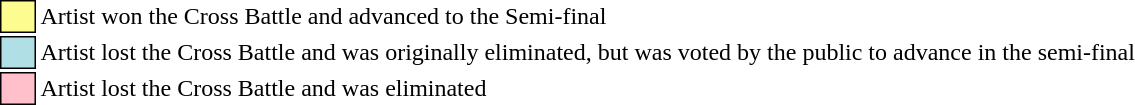<table class="toccolours" style="font-size: 100%">
<tr>
<td style="background:#fdfc8f; border:1px solid black">     </td>
<td>Artist won the Cross Battle and advanced to the Semi-final</td>
</tr>
<tr>
<td style="background:#B0E0E6; border: 1px solid black">     </td>
<td>Artist lost the Cross Battle and was originally eliminated, but was voted by the public to advance in the semi-final</td>
</tr>
<tr>
<td style="background:pink; border:1px solid black">     </td>
<td>Artist lost the Cross Battle and was eliminated</td>
</tr>
</table>
